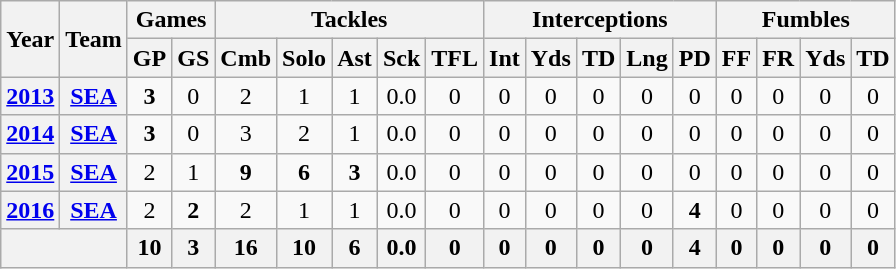<table class="wikitable" style="text-align:center">
<tr>
<th rowspan="2">Year</th>
<th rowspan="2">Team</th>
<th colspan="2">Games</th>
<th colspan="5">Tackles</th>
<th colspan="5">Interceptions</th>
<th colspan="4">Fumbles</th>
</tr>
<tr>
<th>GP</th>
<th>GS</th>
<th>Cmb</th>
<th>Solo</th>
<th>Ast</th>
<th>Sck</th>
<th>TFL</th>
<th>Int</th>
<th>Yds</th>
<th>TD</th>
<th>Lng</th>
<th>PD</th>
<th>FF</th>
<th>FR</th>
<th>Yds</th>
<th>TD</th>
</tr>
<tr>
<th><a href='#'>2013</a></th>
<th><a href='#'>SEA</a></th>
<td><strong>3</strong></td>
<td>0</td>
<td>2</td>
<td>1</td>
<td>1</td>
<td>0.0</td>
<td>0</td>
<td>0</td>
<td>0</td>
<td>0</td>
<td>0</td>
<td>0</td>
<td>0</td>
<td>0</td>
<td>0</td>
<td>0</td>
</tr>
<tr>
<th><a href='#'>2014</a></th>
<th><a href='#'>SEA</a></th>
<td><strong>3</strong></td>
<td>0</td>
<td>3</td>
<td>2</td>
<td>1</td>
<td>0.0</td>
<td>0</td>
<td>0</td>
<td>0</td>
<td>0</td>
<td>0</td>
<td>0</td>
<td>0</td>
<td>0</td>
<td>0</td>
<td>0</td>
</tr>
<tr>
<th><a href='#'>2015</a></th>
<th><a href='#'>SEA</a></th>
<td>2</td>
<td>1</td>
<td><strong>9</strong></td>
<td><strong>6</strong></td>
<td><strong>3</strong></td>
<td>0.0</td>
<td>0</td>
<td>0</td>
<td>0</td>
<td>0</td>
<td>0</td>
<td>0</td>
<td>0</td>
<td>0</td>
<td>0</td>
<td>0</td>
</tr>
<tr>
<th><a href='#'>2016</a></th>
<th><a href='#'>SEA</a></th>
<td>2</td>
<td><strong>2</strong></td>
<td>2</td>
<td>1</td>
<td>1</td>
<td>0.0</td>
<td>0</td>
<td>0</td>
<td>0</td>
<td>0</td>
<td>0</td>
<td><strong>4</strong></td>
<td>0</td>
<td>0</td>
<td>0</td>
<td>0</td>
</tr>
<tr>
<th colspan="2"></th>
<th>10</th>
<th>3</th>
<th>16</th>
<th>10</th>
<th>6</th>
<th>0.0</th>
<th>0</th>
<th>0</th>
<th>0</th>
<th>0</th>
<th>0</th>
<th>4</th>
<th>0</th>
<th>0</th>
<th>0</th>
<th>0</th>
</tr>
</table>
